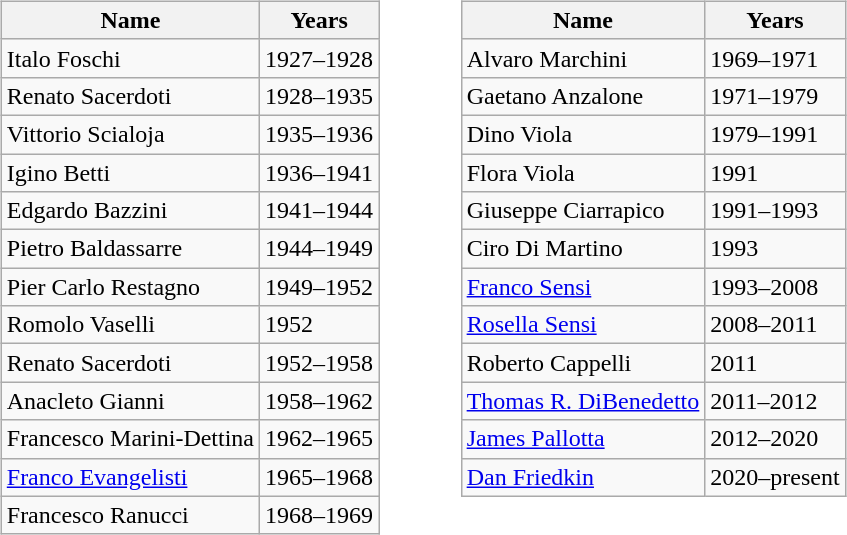<table>
<tr>
<td width="10"> </td>
<td valign="top"><br><table class="wikitable" style="text-align: center">
<tr>
<th>Name</th>
<th>Years</th>
</tr>
<tr>
<td align=left>Italo Foschi</td>
<td align=left>1927–1928</td>
</tr>
<tr>
<td align=left>Renato Sacerdoti</td>
<td align=left>1928–1935</td>
</tr>
<tr>
<td align=left>Vittorio Scialoja</td>
<td align=left>1935–1936</td>
</tr>
<tr>
<td align=left>Igino Betti</td>
<td align=left>1936–1941</td>
</tr>
<tr>
<td align=left>Edgardo Bazzini</td>
<td align=left>1941–1944</td>
</tr>
<tr>
<td align=left>Pietro Baldassarre</td>
<td align=left>1944–1949</td>
</tr>
<tr>
<td align=left>Pier Carlo Restagno</td>
<td align=left>1949–1952</td>
</tr>
<tr>
<td align=left>Romolo Vaselli</td>
<td align=left>1952</td>
</tr>
<tr>
<td align=left>Renato Sacerdoti</td>
<td align=left>1952–1958</td>
</tr>
<tr>
<td align=left>Anacleto Gianni</td>
<td align=left>1958–1962</td>
</tr>
<tr>
<td align=left>Francesco Marini-Dettina</td>
<td align=left>1962–1965</td>
</tr>
<tr>
<td align=left><a href='#'>Franco Evangelisti</a></td>
<td align=left>1965–1968</td>
</tr>
<tr>
<td align=left>Francesco Ranucci</td>
<td align=left>1968–1969</td>
</tr>
</table>
</td>
<td width="30"> </td>
<td valign="top"><br><table class="wikitable" style="text-align: center">
<tr>
<th>Name</th>
<th>Years</th>
</tr>
<tr>
<td align=left>Alvaro Marchini</td>
<td align=left>1969–1971</td>
</tr>
<tr>
<td align=left>Gaetano Anzalone</td>
<td align=left>1971–1979</td>
</tr>
<tr>
<td align=left>Dino Viola</td>
<td align=left>1979–1991</td>
</tr>
<tr>
<td align=left>Flora Viola</td>
<td align=left>1991</td>
</tr>
<tr>
<td align=left>Giuseppe Ciarrapico</td>
<td align=left>1991–1993</td>
</tr>
<tr |->
<td align=left>Ciro Di Martino</td>
<td align=left>1993</td>
</tr>
<tr>
<td align=left><a href='#'>Franco Sensi</a></td>
<td align=left>1993–2008</td>
</tr>
<tr>
<td align=left><a href='#'>Rosella Sensi</a></td>
<td align=left>2008–2011</td>
</tr>
<tr>
<td align=left>Roberto Cappelli</td>
<td align=left>2011</td>
</tr>
<tr>
<td align=left><a href='#'>Thomas R. DiBenedetto</a></td>
<td align=left>2011–2012</td>
</tr>
<tr>
<td align=left><a href='#'>James Pallotta</a></td>
<td align=left>2012–2020</td>
</tr>
<tr>
<td align=left><a href='#'>Dan Friedkin</a></td>
<td align=left>2020–present</td>
</tr>
</table>
</td>
</tr>
</table>
